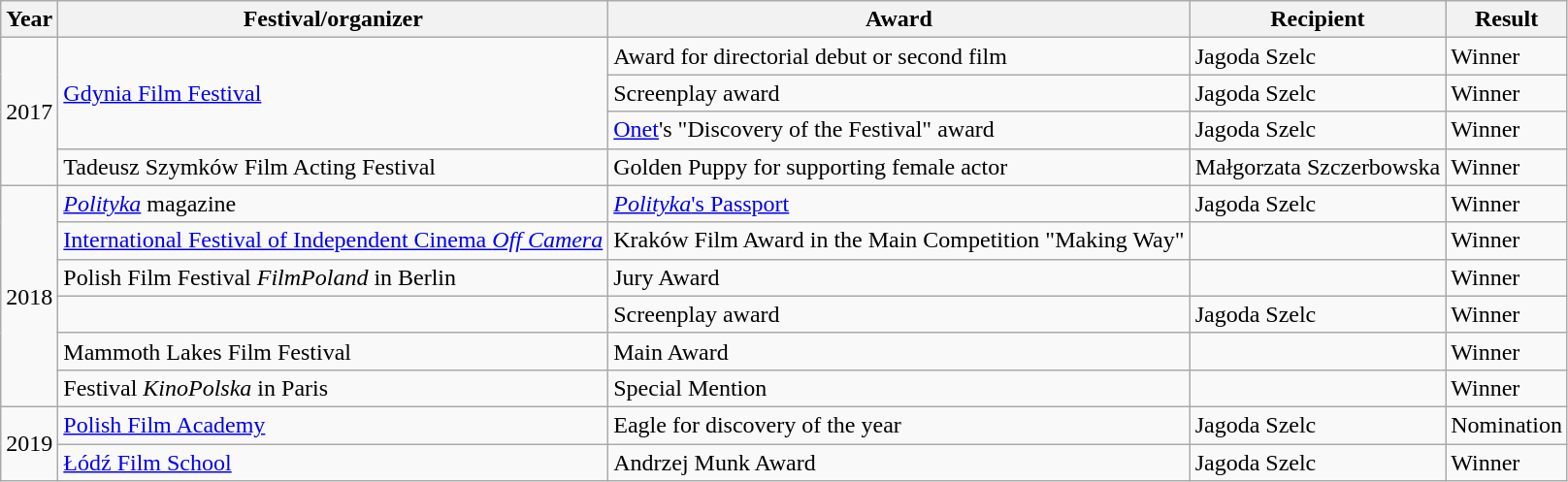<table class="wikitable">
<tr>
<th>Year</th>
<th>Festival/organizer</th>
<th>Award</th>
<th>Recipient</th>
<th>Result</th>
</tr>
<tr>
<td rowspan="4">2017</td>
<td rowspan="3"><a href='#'>Gdynia Film Festival</a></td>
<td>Award for directorial debut or second film</td>
<td>Jagoda Szelc</td>
<td>Winner</td>
</tr>
<tr>
<td>Screenplay award</td>
<td>Jagoda Szelc</td>
<td>Winner</td>
</tr>
<tr>
<td><a href='#'>Onet</a>'s "Discovery of the Festival" award</td>
<td>Jagoda Szelc</td>
<td>Winner</td>
</tr>
<tr>
<td>Tadeusz Szymków Film Acting Festival</td>
<td>Golden Puppy for supporting female actor</td>
<td>Małgorzata Szczerbowska</td>
<td>Winner</td>
</tr>
<tr>
<td rowspan="6">2018</td>
<td><em><a href='#'>Polityka</a></em> magazine</td>
<td><a href='#'><em>Polityka</em>'s Passport</a></td>
<td>Jagoda Szelc</td>
<td>Winner</td>
</tr>
<tr>
<td><a href='#'>International Festival of Independent Cinema <em>Off Camera</em></a></td>
<td>Kraków Film Award in the Main Competition "Making Way"</td>
<td></td>
<td>Winner</td>
</tr>
<tr>
<td>Polish Film Festival <em>FilmPoland</em> in Berlin</td>
<td>Jury Award</td>
<td></td>
<td>Winner</td>
</tr>
<tr>
<td><em></em></td>
<td>Screenplay award</td>
<td>Jagoda Szelc</td>
<td>Winner</td>
</tr>
<tr>
<td>Mammoth Lakes Film Festival</td>
<td>Main Award</td>
<td></td>
<td>Winner</td>
</tr>
<tr>
<td>Festival <em>KinoPolska</em> in Paris</td>
<td>Special Mention</td>
<td></td>
<td>Winner</td>
</tr>
<tr>
<td rowspan="2">2019</td>
<td><a href='#'>Polish Film Academy</a></td>
<td>Eagle for discovery of the year</td>
<td>Jagoda Szelc</td>
<td>Nomination</td>
</tr>
<tr>
<td><a href='#'>Łódź Film School</a></td>
<td>Andrzej Munk Award</td>
<td>Jagoda Szelc</td>
<td>Winner</td>
</tr>
</table>
